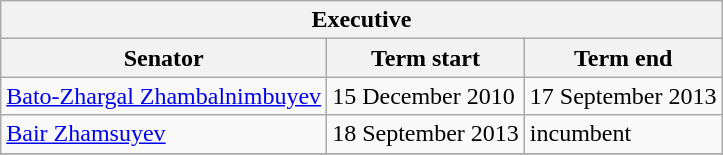<table class="wikitable sortable">
<tr>
<th colspan=3>Executive</th>
</tr>
<tr>
<th>Senator</th>
<th>Term start</th>
<th>Term end</th>
</tr>
<tr>
<td><a href='#'>Bato-Zhargal Zhambalnimbuyev</a></td>
<td>15 December 2010</td>
<td>17 September 2013</td>
</tr>
<tr>
<td><a href='#'>Bair Zhamsuyev</a></td>
<td>18 September 2013</td>
<td>incumbent</td>
</tr>
<tr>
</tr>
</table>
